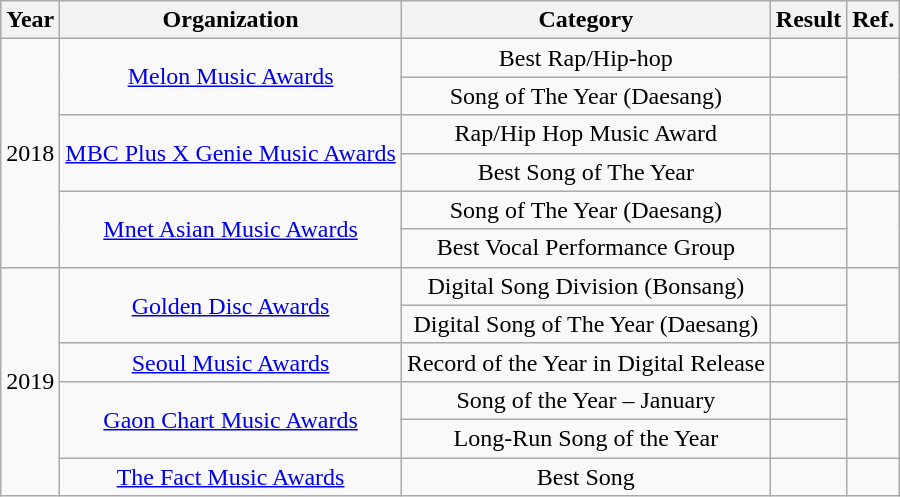<table class="wikitable" style="text-align:center">
<tr>
<th>Year</th>
<th>Organization</th>
<th>Category</th>
<th>Result</th>
<th>Ref.</th>
</tr>
<tr>
<td rowspan=6>2018</td>
<td rowspan=2><a href='#'>Melon Music Awards</a></td>
<td>Best Rap/Hip-hop</td>
<td></td>
<td rowspan=2></td>
</tr>
<tr>
<td>Song of The Year (Daesang)</td>
<td></td>
</tr>
<tr>
<td rowspan="2"><a href='#'>MBC Plus X Genie Music Awards</a></td>
<td>Rap/Hip Hop Music Award</td>
<td></td>
<td></td>
</tr>
<tr>
<td>Best Song of The Year</td>
<td></td>
<td></td>
</tr>
<tr>
<td rowspan="2"><a href='#'>Mnet Asian Music Awards</a></td>
<td>Song of The Year (Daesang)</td>
<td></td>
<td rowspan="2"></td>
</tr>
<tr>
<td>Best Vocal Performance Group</td>
<td></td>
</tr>
<tr>
<td rowspan=6>2019</td>
<td rowspan=2><a href='#'>Golden Disc Awards</a></td>
<td>Digital Song Division (Bonsang)</td>
<td></td>
<td rowspan=2></td>
</tr>
<tr>
<td>Digital Song of The Year (Daesang)</td>
<td></td>
</tr>
<tr>
<td><a href='#'>Seoul Music Awards</a></td>
<td>Record of the Year in Digital Release</td>
<td></td>
<td></td>
</tr>
<tr>
<td rowspan="2"><a href='#'>Gaon Chart Music Awards</a></td>
<td>Song of the Year – January</td>
<td></td>
<td rowspan="2"></td>
</tr>
<tr>
<td>Long-Run Song of the Year</td>
<td></td>
</tr>
<tr>
<td><a href='#'>The Fact Music Awards</a></td>
<td>Best Song</td>
<td></td>
<td></td>
</tr>
</table>
